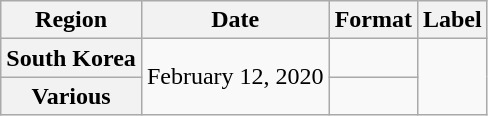<table class="wikitable plainrowheaders">
<tr>
<th>Region</th>
<th>Date</th>
<th>Format</th>
<th>Label</th>
</tr>
<tr>
<th scope="row">South Korea</th>
<td rowspan="2">February 12, 2020</td>
<td></td>
<td rowspan="2"></td>
</tr>
<tr>
<th scope="row">Various</th>
<td></td>
</tr>
</table>
